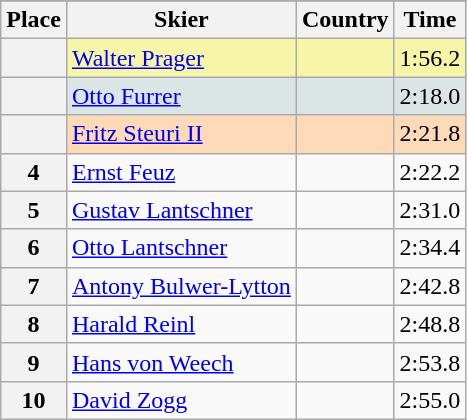<table class="wikitable sortable">
<tr>
</tr>
<tr class="hintergrundfarbe5">
</tr>
<tr style="background:#EFEFEF">
<th>Place</th>
<th>Skier</th>
<th>Country</th>
<th>Time</th>
</tr>
<tr style="background:#F7F6A8">
<th></th>
<td><a href='#'>Walter Prager</a></td>
<td></td>
<td align="center">1:56.2</td>
</tr>
<tr style="background:#DCE5E5">
<th></th>
<td><a href='#'>Otto Furrer</a></td>
<td></td>
<td align="center">2:18.0</td>
</tr>
<tr style="background:#FFDAB9">
<th></th>
<td><a href='#'>Fritz Steuri II</a></td>
<td></td>
<td align="center">2:21.8</td>
</tr>
<tr>
<th>4</th>
<td><a href='#'>Ernst Feuz</a></td>
<td></td>
<td align="center">2:22.2</td>
</tr>
<tr>
<th>5</th>
<td><a href='#'>Gustav Lantschner</a></td>
<td></td>
<td align="center">2:31.0</td>
</tr>
<tr>
<th>6</th>
<td><a href='#'>Otto Lantschner</a></td>
<td></td>
<td align="center">2:34.4</td>
</tr>
<tr>
<th>7</th>
<td><a href='#'>Antony Bulwer-Lytton</a></td>
<td></td>
<td align="center">2:42.8</td>
</tr>
<tr>
<th>8</th>
<td><a href='#'>Harald Reinl</a></td>
<td></td>
<td align="center">2:48.8</td>
</tr>
<tr>
<th>9</th>
<td><a href='#'>Hans von Weech</a></td>
<td></td>
<td align="center">2:53.8</td>
</tr>
<tr>
<th>10</th>
<td><a href='#'>David Zogg</a></td>
<td></td>
<td align="center">2:55.0</td>
</tr>
</table>
